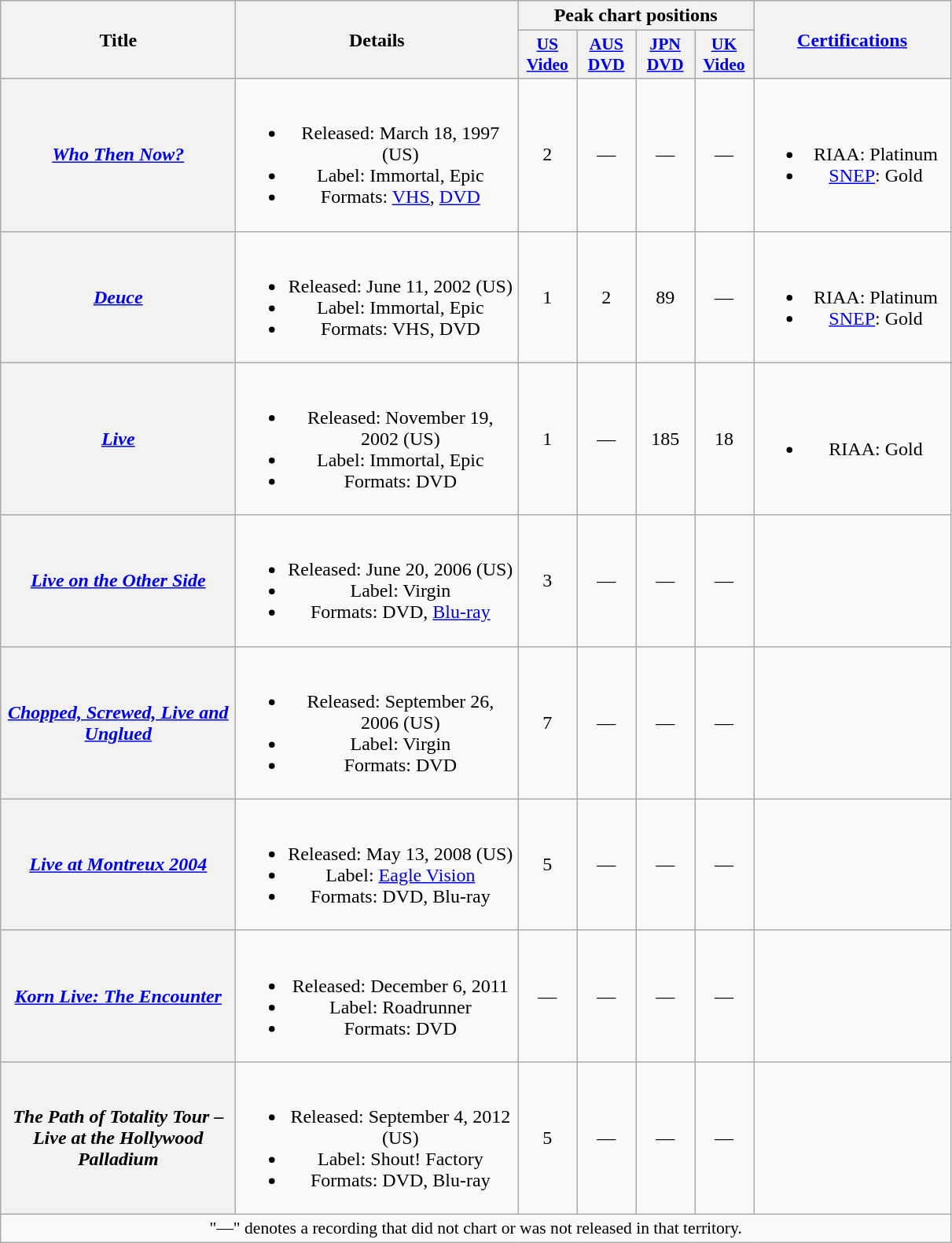<table class="wikitable plainrowheaders" style="text-align:center;">
<tr>
<th scope="col" rowspan="2" style="width:12em;">Title</th>
<th scope="col" rowspan="2" style="width:14.5em;">Details</th>
<th scope="col" colspan="4">Peak chart positions</th>
<th scope="col" rowspan="2" style="width:10em;"><a href='#'>Certifications</a></th>
</tr>
<tr>
<th scope="col" style="width:3em;font-size:90%;"><a href='#'>US<br>Video</a><br></th>
<th scope="col" style="width:3em;font-size:90%;"><a href='#'>AUS<br>DVD</a><br></th>
<th scope="col" style="width:3em;font-size:90%;"><a href='#'>JPN<br>DVD</a><br></th>
<th scope="col" style="width:3em;font-size:90%;"><a href='#'>UK<br>Video</a><br></th>
</tr>
<tr>
<th scope="row"><em><a href='#'>Who Then Now?</a></em></th>
<td><br><ul><li>Released: March 18, 1997 <span>(US)</span></li><li>Label: Immortal, Epic</li><li>Formats: <a href='#'>VHS</a>, <a href='#'>DVD</a></li></ul></td>
<td>2</td>
<td>—</td>
<td>—</td>
<td>—</td>
<td><br><ul><li>RIAA: Platinum</li><li><a href='#'>SNEP</a>: Gold</li></ul></td>
</tr>
<tr>
<th scope="row"><em><a href='#'>Deuce</a></em></th>
<td><br><ul><li>Released: June 11, 2002 <span>(US)</span></li><li>Label: Immortal, Epic</li><li>Formats: VHS, DVD</li></ul></td>
<td>1</td>
<td>2</td>
<td>89</td>
<td>—</td>
<td><br><ul><li>RIAA: Platinum</li><li><a href='#'>SNEP</a>: Gold</li></ul></td>
</tr>
<tr>
<th scope="row"><em><a href='#'>Live</a></em></th>
<td><br><ul><li>Released: November 19, 2002 <span>(US)</span></li><li>Label: Immortal, Epic</li><li>Formats: DVD</li></ul></td>
<td>1</td>
<td>—</td>
<td>185</td>
<td>18</td>
<td><br><ul><li>RIAA: Gold</li></ul></td>
</tr>
<tr>
<th scope="row"><em><a href='#'>Live on the Other Side</a></em></th>
<td><br><ul><li>Released: June 20, 2006 <span>(US)</span></li><li>Label: Virgin</li><li>Formats: DVD, <a href='#'>Blu-ray</a></li></ul></td>
<td>3</td>
<td>—</td>
<td>—</td>
<td>—</td>
<td></td>
</tr>
<tr>
<th scope="row"><em><a href='#'>Chopped, Screwed, Live and Unglued</a></em></th>
<td><br><ul><li>Released: September 26, 2006 <span>(US)</span></li><li>Label: Virgin</li><li>Formats: DVD</li></ul></td>
<td>7</td>
<td>—</td>
<td>—</td>
<td>—</td>
<td></td>
</tr>
<tr>
<th scope="row"><em><a href='#'>Live at Montreux 2004</a></em></th>
<td><br><ul><li>Released: May 13, 2008 <span>(US)</span></li><li>Label: <a href='#'>Eagle Vision</a></li><li>Formats: DVD, Blu-ray</li></ul></td>
<td>5</td>
<td>—</td>
<td>—</td>
<td>—</td>
<td></td>
</tr>
<tr>
<th scope="row"><em><a href='#'>Korn Live: The Encounter</a></em></th>
<td><br><ul><li>Released: December 6, 2011</li><li>Label: Roadrunner</li><li>Formats: DVD</li></ul></td>
<td>—</td>
<td>—</td>
<td>—</td>
<td>—</td>
<td></td>
</tr>
<tr>
<th scope="row"><em>The Path of Totality Tour – Live at the Hollywood Palladium</em></th>
<td><br><ul><li>Released: September 4, 2012 <span>(US)</span></li><li>Label: Shout! Factory</li><li>Formats: DVD, Blu-ray</li></ul></td>
<td>5</td>
<td>—</td>
<td>—</td>
<td>—</td>
<td></td>
</tr>
<tr>
<td colspan="7" style="font-size:90%">"—" denotes a recording that did not chart or was not released in that territory.</td>
</tr>
</table>
